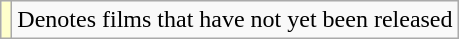<table class="wikitable">
<tr>
<td style="background:#FFFFCC;"></td>
<td>Denotes films that have not yet been released</td>
</tr>
</table>
